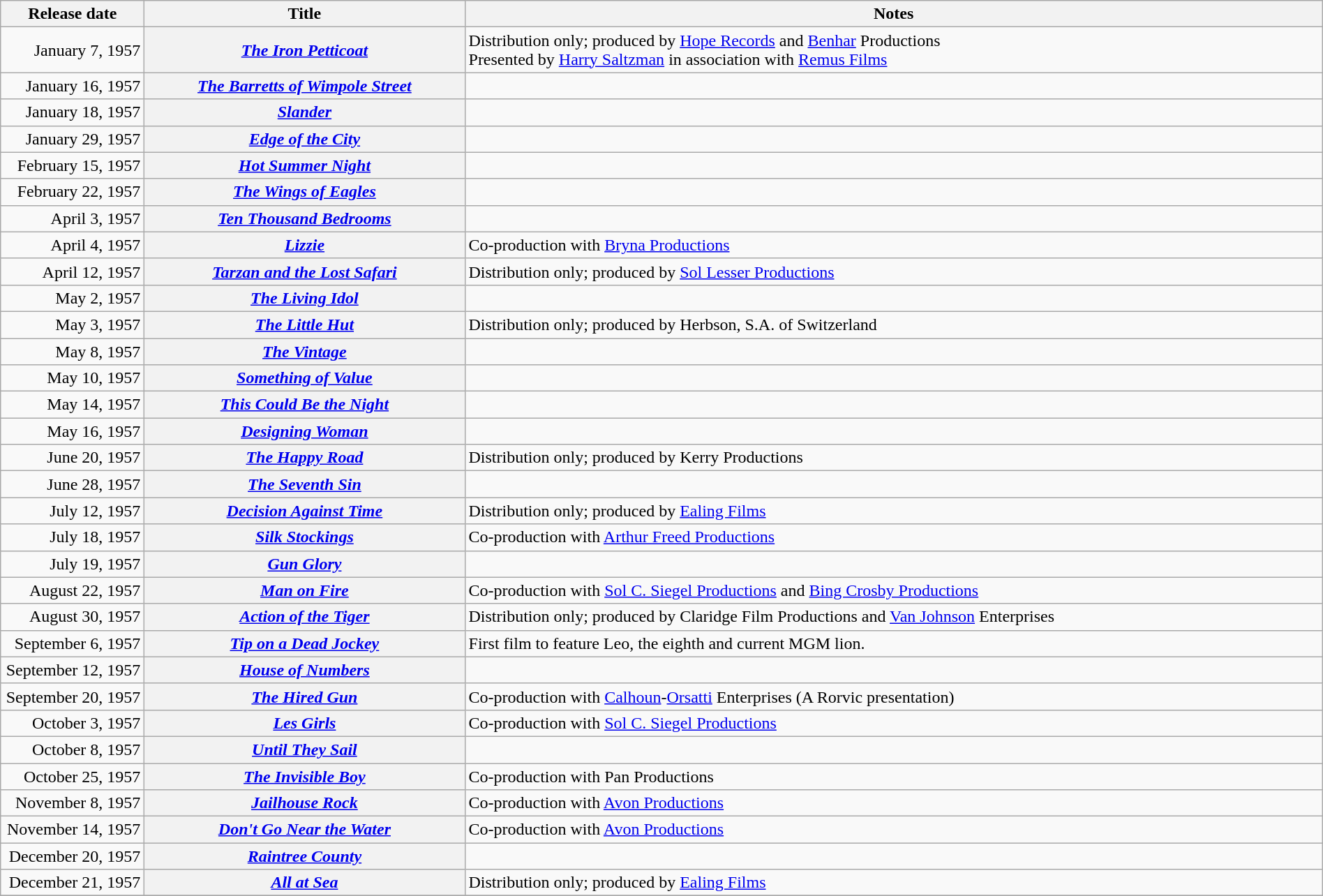<table class="wikitable sortable" style="width:100%;">
<tr>
<th scope="col" style="width:130px;">Release date</th>
<th>Title</th>
<th>Notes</th>
</tr>
<tr>
<td style="text-align:right;">January 7, 1957</td>
<th scope="row"><em><a href='#'>The Iron Petticoat</a></em></th>
<td>Distribution only; produced by <a href='#'>Hope Records</a> and <a href='#'>Ben</a><a href='#'>har</a> Productions<br>Presented by <a href='#'>Harry Saltzman</a> in association with <a href='#'>Remus Films</a></td>
</tr>
<tr>
<td style="text-align:right;">January 16, 1957</td>
<th scope="row"><em><a href='#'>The Barretts of Wimpole Street</a></em></th>
<td></td>
</tr>
<tr>
<td style="text-align:right;">January 18, 1957</td>
<th scope="row"><em><a href='#'>Slander</a></em></th>
<td></td>
</tr>
<tr>
<td style="text-align:right;">January 29, 1957</td>
<th scope="row"><em><a href='#'>Edge of the City</a></em></th>
<td></td>
</tr>
<tr>
<td style="text-align:right;">February 15, 1957</td>
<th scope="row"><em><a href='#'>Hot Summer Night</a></em></th>
<td></td>
</tr>
<tr>
<td style="text-align:right;">February 22, 1957</td>
<th scope="row"><em><a href='#'>The Wings of Eagles</a></em></th>
<td></td>
</tr>
<tr>
<td style="text-align:right;">April 3, 1957</td>
<th scope="row"><em><a href='#'>Ten Thousand Bedrooms</a></em></th>
<td></td>
</tr>
<tr>
<td style="text-align:right;">April 4, 1957</td>
<th scope="row"><em><a href='#'>Lizzie</a></em></th>
<td>Co-production with <a href='#'>Bryna Productions</a></td>
</tr>
<tr>
<td style="text-align:right;">April 12, 1957</td>
<th scope="row"><em><a href='#'>Tarzan and the Lost Safari</a></em></th>
<td>Distribution only; produced by <a href='#'>Sol Lesser Productions</a></td>
</tr>
<tr>
<td style="text-align:right;">May 2, 1957</td>
<th scope="row"><em><a href='#'>The Living Idol</a></em></th>
<td></td>
</tr>
<tr>
<td style="text-align:right;">May 3, 1957</td>
<th scope="row"><em><a href='#'>The Little Hut</a></em></th>
<td>Distribution only; produced by Herbson, S.A. of Switzerland</td>
</tr>
<tr>
<td style="text-align:right;">May 8, 1957</td>
<th scope="row"><em><a href='#'>The Vintage</a></em></th>
<td></td>
</tr>
<tr>
<td style="text-align:right;">May 10, 1957</td>
<th scope="row"><em><a href='#'>Something of Value</a></em></th>
<td></td>
</tr>
<tr>
<td style="text-align:right;">May 14, 1957</td>
<th scope="row"><em><a href='#'>This Could Be the Night</a></em></th>
<td></td>
</tr>
<tr>
<td style="text-align:right;">May 16, 1957</td>
<th scope="row"><em><a href='#'>Designing Woman</a></em></th>
<td></td>
</tr>
<tr>
<td style="text-align:right;">June 20, 1957</td>
<th scope="row"><em><a href='#'>The Happy Road</a></em></th>
<td>Distribution only; produced by Kerry Productions</td>
</tr>
<tr>
<td style="text-align:right;">June 28, 1957</td>
<th scope="row"><em><a href='#'>The Seventh Sin</a></em></th>
<td></td>
</tr>
<tr>
<td style="text-align:right;">July 12, 1957</td>
<th scope="row"><em><a href='#'>Decision Against Time</a></em></th>
<td>Distribution only; produced by <a href='#'>Ealing Films</a></td>
</tr>
<tr>
<td style="text-align:right;">July 18, 1957</td>
<th scope="row"><em><a href='#'>Silk Stockings</a></em></th>
<td>Co-production with <a href='#'>Arthur Freed Productions</a></td>
</tr>
<tr>
<td style="text-align:right;">July 19, 1957</td>
<th scope="row"><em><a href='#'>Gun Glory</a></em></th>
<td></td>
</tr>
<tr>
<td style="text-align:right;">August 22, 1957</td>
<th scope="row"><em><a href='#'>Man on Fire</a></em></th>
<td>Co-production with <a href='#'>Sol C. Siegel Productions</a> and <a href='#'>Bing Crosby Productions</a></td>
</tr>
<tr>
<td style="text-align:right;">August 30, 1957</td>
<th scope="row"><em><a href='#'>Action of the Tiger</a></em></th>
<td>Distribution only; produced by Claridge Film Productions and <a href='#'>Van Johnson</a> Enterprises</td>
</tr>
<tr>
<td style="text-align:right;">September 6, 1957</td>
<th scope="row"><em><a href='#'>Tip on a Dead Jockey</a></em></th>
<td>First film to feature Leo, the eighth and current MGM lion.</td>
</tr>
<tr>
<td style="text-align:right;">September 12, 1957</td>
<th scope="row"><em><a href='#'>House of Numbers</a></em></th>
<td></td>
</tr>
<tr>
<td style="text-align:right;">September 20, 1957</td>
<th scope="row"><em><a href='#'>The Hired Gun</a></em></th>
<td>Co-production with <a href='#'>Calhoun</a>-<a href='#'>Orsatti</a> Enterprises (A Rorvic presentation)</td>
</tr>
<tr>
<td style="text-align:right;">October 3, 1957</td>
<th scope="row"><em><a href='#'>Les Girls</a></em></th>
<td>Co-production with <a href='#'>Sol C. Siegel Productions</a></td>
</tr>
<tr>
<td style="text-align:right;">October 8, 1957</td>
<th scope="row"><em><a href='#'>Until They Sail</a></em></th>
<td></td>
</tr>
<tr>
<td style="text-align:right;">October 25, 1957</td>
<th scope="row"><em><a href='#'>The Invisible Boy</a></em></th>
<td>Co-production with Pan Productions</td>
</tr>
<tr>
<td style="text-align:right;">November 8, 1957</td>
<th scope="row"><em><a href='#'>Jailhouse Rock</a></em></th>
<td>Co-production with <a href='#'>Avon Productions</a></td>
</tr>
<tr>
<td style="text-align:right;">November 14, 1957</td>
<th scope="row"><em><a href='#'>Don't Go Near the Water</a></em></th>
<td>Co-production with <a href='#'>Avon Productions</a></td>
</tr>
<tr>
<td style="text-align:right;">December 20, 1957</td>
<th scope="row"><em><a href='#'>Raintree County</a></em></th>
<td></td>
</tr>
<tr>
<td style="text-align:right;">December 21, 1957</td>
<th scope="row"><em><a href='#'>All at Sea</a></em></th>
<td>Distribution only; produced by <a href='#'>Ealing Films</a></td>
</tr>
<tr>
</tr>
</table>
